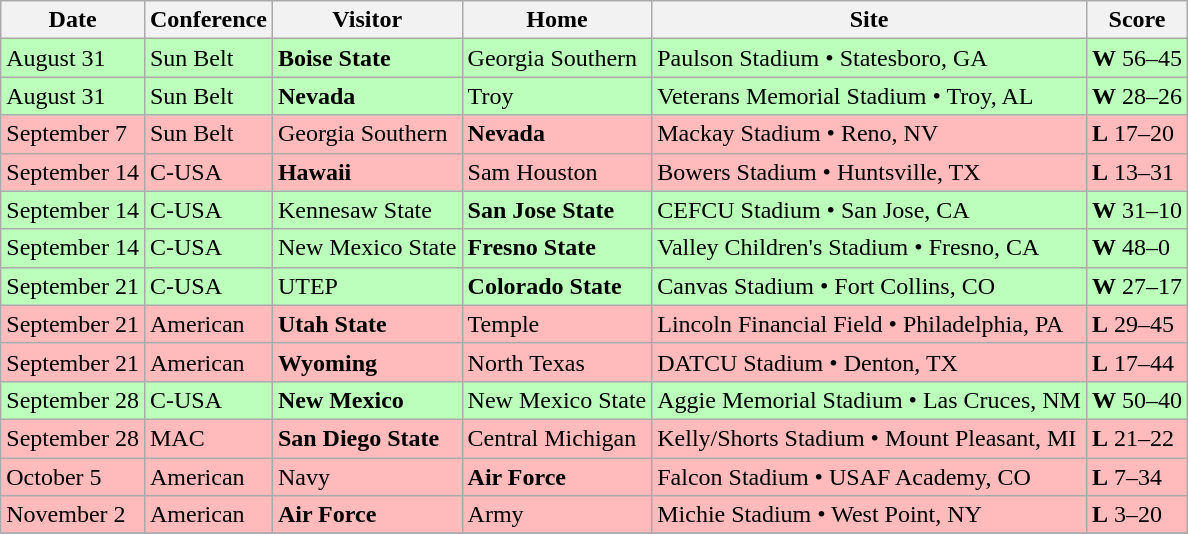<table class="wikitable">
<tr>
<th>Date</th>
<th>Conference</th>
<th>Visitor</th>
<th>Home</th>
<th>Site</th>
<th>Score</th>
</tr>
<tr style="background:#bfb;">
<td>August 31</td>
<td>Sun Belt</td>
<td><strong>Boise State</strong></td>
<td>Georgia Southern</td>
<td>Paulson Stadium • Statesboro, GA</td>
<td><strong>W</strong> 56–45</td>
</tr>
<tr style="background:#bfb;">
<td>August 31</td>
<td>Sun Belt</td>
<td><strong>Nevada</strong></td>
<td>Troy</td>
<td>Veterans Memorial Stadium • Troy, AL</td>
<td><strong>W</strong> 28–26</td>
</tr>
<tr style="background:#fbb;">
<td>September 7</td>
<td>Sun Belt</td>
<td>Georgia Southern</td>
<td><strong>Nevada</strong></td>
<td>Mackay Stadium • Reno, NV</td>
<td><strong>L</strong> 17–20</td>
</tr>
<tr style="background:#fbb;">
<td>September 14</td>
<td>C-USA</td>
<td><strong>Hawaii</strong></td>
<td>Sam Houston</td>
<td>Bowers Stadium • Huntsville, TX</td>
<td><strong>L</strong> 13–31</td>
</tr>
<tr style="background:#bfb;">
<td>September 14</td>
<td>C-USA</td>
<td>Kennesaw State</td>
<td><strong>San Jose State</strong></td>
<td>CEFCU Stadium • San Jose, CA</td>
<td><strong>W</strong> 31–10</td>
</tr>
<tr style="background:#bfb;">
<td>September 14</td>
<td>C-USA</td>
<td>New Mexico State</td>
<td><strong>Fresno State</strong></td>
<td>Valley Children's Stadium • Fresno, CA</td>
<td><strong>W</strong> 48–0</td>
</tr>
<tr style="background:#bfb;">
<td>September 21</td>
<td>C-USA</td>
<td>UTEP</td>
<td><strong>Colorado State</strong></td>
<td>Canvas Stadium • Fort Collins, CO</td>
<td><strong>W</strong> 27–17</td>
</tr>
<tr style="background:#fbb;">
<td>September 21</td>
<td>American</td>
<td><strong>Utah State</strong></td>
<td>Temple</td>
<td>Lincoln Financial Field • Philadelphia, PA</td>
<td><strong>L</strong> 29–45</td>
</tr>
<tr style="background:#fbb;">
<td>September 21</td>
<td>American</td>
<td><strong>Wyoming</strong></td>
<td>North Texas</td>
<td>DATCU Stadium • Denton, TX</td>
<td><strong>L</strong> 17–44</td>
</tr>
<tr style="background:#bfb;">
<td>September 28</td>
<td>C-USA</td>
<td><strong>New Mexico</strong></td>
<td>New Mexico State</td>
<td>Aggie Memorial Stadium • Las Cruces, NM</td>
<td><strong>W</strong> 50–40</td>
</tr>
<tr style="background:#fbb;">
<td>September 28</td>
<td>MAC</td>
<td><strong>San Diego State</strong></td>
<td>Central Michigan</td>
<td>Kelly/Shorts Stadium • Mount Pleasant, MI</td>
<td><strong>L</strong> 21–22</td>
</tr>
<tr style="background:#fbb;">
<td>October 5</td>
<td>American</td>
<td>Navy</td>
<td><strong>Air Force</strong></td>
<td>Falcon Stadium • USAF Academy, CO</td>
<td><strong>L</strong> 7–34</td>
</tr>
<tr style="background:#fbb;">
<td>November 2</td>
<td>American</td>
<td><strong>Air Force</strong></td>
<td>Army</td>
<td>Michie Stadium • West Point, NY</td>
<td><strong>L</strong> 3–20</td>
</tr>
<tr>
</tr>
</table>
